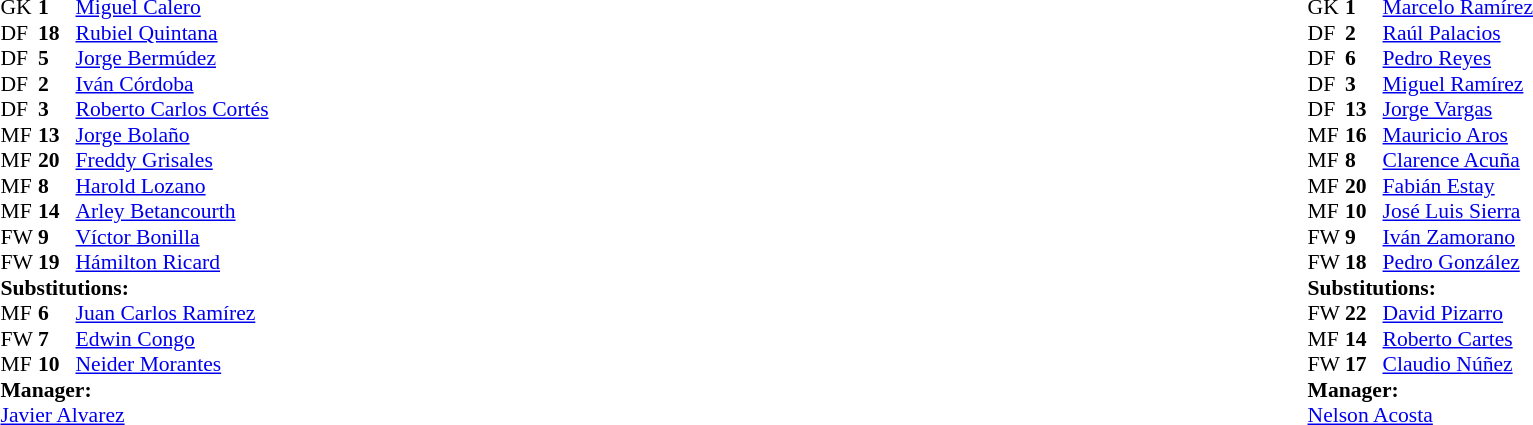<table width="100%">
<tr>
<td valign="top" width="50%"><br><table style="font-size: 90%" cellspacing="0" cellpadding="0">
<tr>
<th width=25></th>
<th width=25></th>
</tr>
<tr>
<td>GK</td>
<td><strong>1</strong></td>
<td><a href='#'>Miguel Calero</a></td>
</tr>
<tr>
<td>DF</td>
<td><strong>18</strong></td>
<td><a href='#'>Rubiel Quintana</a></td>
</tr>
<tr>
<td>DF</td>
<td><strong>5</strong></td>
<td><a href='#'>Jorge Bermúdez</a></td>
</tr>
<tr>
<td>DF</td>
<td><strong>2</strong></td>
<td><a href='#'>Iván Córdoba</a></td>
<td></td>
</tr>
<tr>
<td>DF</td>
<td><strong>3</strong></td>
<td><a href='#'>Roberto Carlos Cortés</a></td>
</tr>
<tr>
<td>MF</td>
<td><strong>13</strong></td>
<td><a href='#'>Jorge Bolaño</a></td>
<td></td>
<td></td>
</tr>
<tr>
<td>MF</td>
<td><strong>20</strong></td>
<td><a href='#'>Freddy Grisales</a></td>
<td></td>
<td></td>
</tr>
<tr>
<td>MF</td>
<td><strong>8</strong></td>
<td><a href='#'>Harold Lozano</a></td>
</tr>
<tr>
<td>MF</td>
<td><strong>14</strong></td>
<td><a href='#'>Arley Betancourth</a></td>
<td></td>
</tr>
<tr>
<td>FW</td>
<td><strong>9</strong></td>
<td><a href='#'>Víctor Bonilla</a></td>
</tr>
<tr>
<td>FW</td>
<td><strong>19</strong></td>
<td><a href='#'>Hámilton Ricard</a></td>
<td></td>
<td></td>
</tr>
<tr>
<td colspan=3><strong>Substitutions:</strong></td>
</tr>
<tr>
<td>MF</td>
<td><strong>6</strong></td>
<td><a href='#'>Juan Carlos Ramírez</a></td>
<td></td>
<td></td>
</tr>
<tr>
<td>FW</td>
<td><strong>7</strong></td>
<td><a href='#'>Edwin Congo</a></td>
<td></td>
<td></td>
</tr>
<tr>
<td>MF</td>
<td><strong>10</strong></td>
<td><a href='#'>Neider Morantes</a></td>
<td></td>
<td></td>
</tr>
<tr>
<td colspan=3><strong>Manager:</strong></td>
</tr>
<tr>
<td colspan=3><a href='#'>Javier Alvarez</a></td>
</tr>
</table>
</td>
<td valign="top"></td>
<td valign="top"></td>
<td valign="top" width="50%"><br><table style="font-size: 90%" cellspacing="0" cellpadding="0" align="center">
<tr>
<th width=25></th>
<th width=25></th>
</tr>
<tr>
<td>GK</td>
<td><strong>1</strong></td>
<td><a href='#'>Marcelo Ramírez</a></td>
</tr>
<tr>
<td>DF</td>
<td><strong>2</strong></td>
<td><a href='#'>Raúl Palacios</a></td>
</tr>
<tr>
<td>DF</td>
<td><strong>6</strong></td>
<td><a href='#'>Pedro Reyes</a></td>
</tr>
<tr>
<td>DF</td>
<td><strong>3</strong></td>
<td><a href='#'>Miguel Ramírez</a></td>
<td></td>
</tr>
<tr>
<td>DF</td>
<td><strong>13</strong></td>
<td><a href='#'>Jorge Vargas</a></td>
</tr>
<tr>
<td>MF</td>
<td><strong>16</strong></td>
<td><a href='#'>Mauricio Aros</a></td>
</tr>
<tr>
<td>MF</td>
<td><strong>8</strong></td>
<td><a href='#'>Clarence Acuña</a></td>
<td></td>
</tr>
<tr>
<td>MF</td>
<td><strong>20</strong></td>
<td><a href='#'>Fabián Estay</a></td>
<td></td>
<td></td>
</tr>
<tr>
<td>MF</td>
<td><strong>10</strong></td>
<td><a href='#'>José Luis Sierra</a></td>
<td></td>
<td></td>
</tr>
<tr>
<td>FW</td>
<td><strong>9</strong></td>
<td><a href='#'>Iván Zamorano</a></td>
</tr>
<tr>
<td>FW</td>
<td><strong>18</strong></td>
<td><a href='#'>Pedro González</a></td>
<td></td>
<td></td>
</tr>
<tr>
<td colspan=3><strong>Substitutions:</strong></td>
</tr>
<tr>
<td>FW</td>
<td><strong>22</strong></td>
<td><a href='#'>David Pizarro</a></td>
<td></td>
<td></td>
</tr>
<tr>
<td>MF</td>
<td><strong>14</strong></td>
<td><a href='#'>Roberto Cartes</a></td>
<td></td>
<td></td>
</tr>
<tr>
<td>FW</td>
<td><strong>17</strong></td>
<td><a href='#'>Claudio Núñez</a></td>
<td></td>
<td></td>
</tr>
<tr>
<td colspan=3><strong>Manager:</strong></td>
</tr>
<tr>
<td colspan=3> <a href='#'>Nelson Acosta</a></td>
</tr>
</table>
</td>
</tr>
</table>
